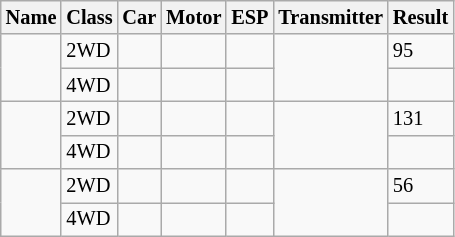<table class="wikitable" style="font-size: 85%;">
<tr>
<th>Name</th>
<th>Class</th>
<th>Car</th>
<th>Motor</th>
<th>ESP</th>
<th>Transmitter</th>
<th>Result</th>
</tr>
<tr>
<td rowspan=2> </td>
<td>2WD</td>
<td></td>
<td></td>
<td></td>
<td rowspan=2></td>
<td>95</td>
</tr>
<tr>
<td>4WD</td>
<td></td>
<td></td>
<td></td>
<td></td>
</tr>
<tr>
<td rowspan=2> </td>
<td>2WD</td>
<td></td>
<td></td>
<td></td>
<td rowspan=2></td>
<td>131</td>
</tr>
<tr>
<td>4WD</td>
<td></td>
<td></td>
<td></td>
<td></td>
</tr>
<tr>
<td rowspan=2> </td>
<td>2WD</td>
<td></td>
<td></td>
<td></td>
<td rowspan=2></td>
<td>56</td>
</tr>
<tr>
<td>4WD</td>
<td></td>
<td></td>
<td></td>
<td></td>
</tr>
</table>
